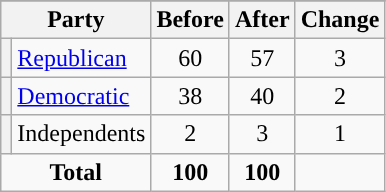<table class="wikitable" style="text-align:center;">
<tr>
</tr>
<tr>
<th colspan=2>Party</th>
<th>Before</th>
<th>After</th>
<th>Change</th>
</tr>
<tr>
<th style="background-color:"></th>
<td style="text-align:left;"><a href='#'>Republican</a></td>
<td>60</td>
<td>57</td>
<td> 3</td>
</tr>
<tr>
<th style="background-color:"></th>
<td style="text-align:left;"><a href='#'>Democratic</a></td>
<td>38</td>
<td>40</td>
<td> 2</td>
</tr>
<tr>
<th style="background-color:"></th>
<td style="text-align:left;">Independents</td>
<td>2</td>
<td>3</td>
<td> 1</td>
</tr>
<tr>
<td colspan=2><strong>Total</strong></td>
<td><strong>100</strong></td>
<td><strong>100</strong></td>
</tr>
</table>
